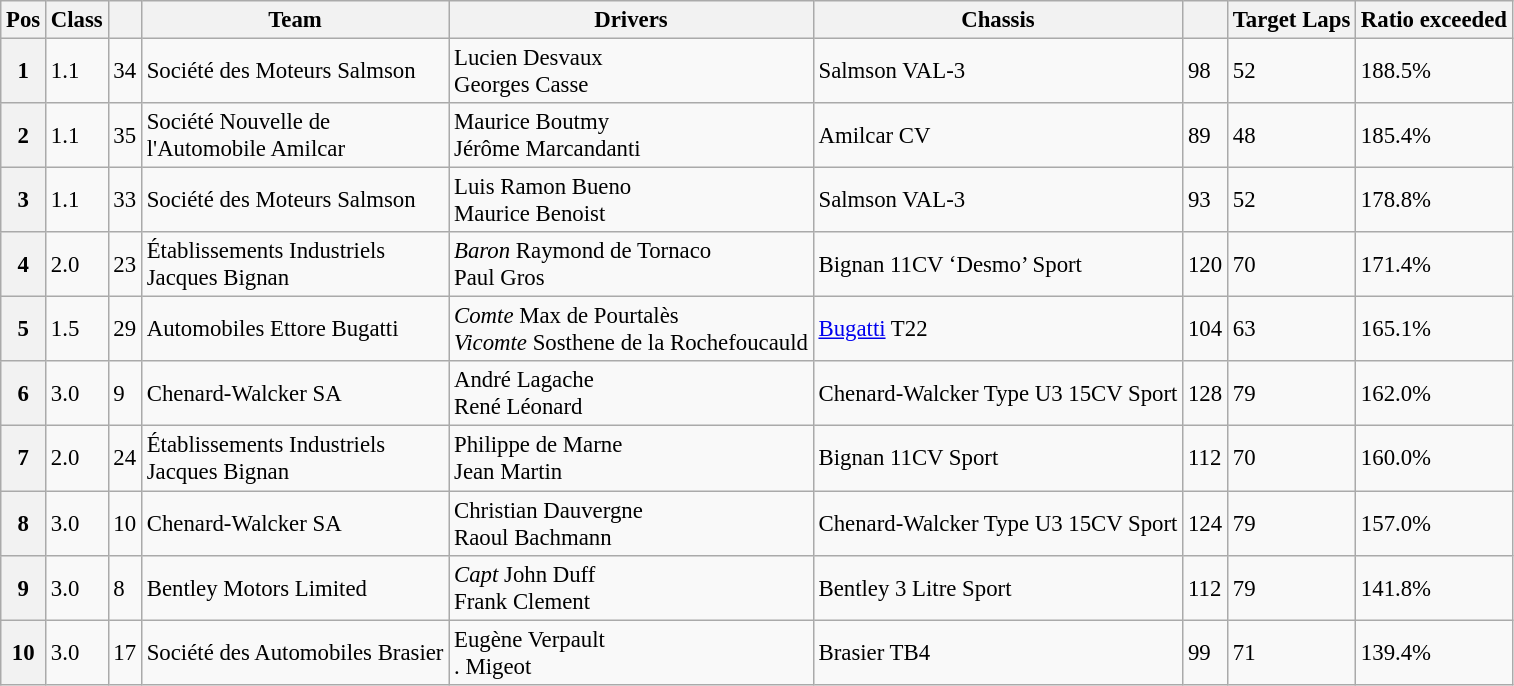<table class="wikitable" style="font-size: 95%;">
<tr>
<th>Pos</th>
<th>Class</th>
<th></th>
<th>Team</th>
<th>Drivers</th>
<th>Chassis</th>
<th></th>
<th>Target Laps</th>
<th>Ratio exceeded</th>
</tr>
<tr>
<th>1</th>
<td>1.1</td>
<td>34</td>
<td> Société des Moteurs Salmson</td>
<td> Lucien Desvaux<br> Georges Casse</td>
<td>Salmson VAL-3</td>
<td>98</td>
<td>52</td>
<td>188.5%</td>
</tr>
<tr>
<th>2</th>
<td>1.1</td>
<td>35</td>
<td> Société Nouvelle de<br> l'Automobile Amilcar</td>
<td> Maurice Boutmy<br> Jérôme Marcandanti</td>
<td>Amilcar CV</td>
<td>89</td>
<td>48</td>
<td>185.4%</td>
</tr>
<tr>
<th>3</th>
<td>1.1</td>
<td>33</td>
<td> Société des Moteurs Salmson</td>
<td> Luis Ramon Bueno <br> Maurice Benoist</td>
<td>Salmson VAL-3</td>
<td>93</td>
<td>52</td>
<td>178.8%</td>
</tr>
<tr>
<th>4</th>
<td>2.0</td>
<td>23</td>
<td> Établissements Industriels<br> Jacques Bignan</td>
<td> <em>Baron</em> Raymond de Tornaco<br> Paul Gros</td>
<td>Bignan 11CV ‘Desmo’ Sport</td>
<td>120</td>
<td>70</td>
<td>171.4%</td>
</tr>
<tr>
<th>5</th>
<td>1.5</td>
<td>29</td>
<td> Automobiles Ettore Bugatti</td>
<td> <em>Comte</em> Max de Pourtalès<br> <em>Vicomte</em> Sosthene de la Rochefoucauld</td>
<td><a href='#'>Bugatti</a> T22</td>
<td>104</td>
<td>63</td>
<td>165.1%</td>
</tr>
<tr>
<th>6</th>
<td>3.0</td>
<td>9</td>
<td> Chenard-Walcker SA</td>
<td> André Lagache<br> René Léonard</td>
<td>Chenard-Walcker Type U3 15CV Sport</td>
<td>128</td>
<td>79</td>
<td>162.0%</td>
</tr>
<tr>
<th>7</th>
<td>2.0</td>
<td>24</td>
<td> Établissements Industriels<br> Jacques Bignan</td>
<td> Philippe de Marne<br> Jean Martin</td>
<td>Bignan 11CV Sport</td>
<td>112</td>
<td>70</td>
<td>160.0%</td>
</tr>
<tr>
<th>8</th>
<td>3.0</td>
<td>10</td>
<td> Chenard-Walcker SA</td>
<td> Christian Dauvergne<br> Raoul Bachmann</td>
<td>Chenard-Walcker Type U3 15CV Sport</td>
<td>124</td>
<td>79</td>
<td>157.0%</td>
</tr>
<tr>
<th>9</th>
<td>3.0</td>
<td>8</td>
<td> Bentley Motors Limited</td>
<td> <em>Capt</em> John Duff<br> Frank Clement</td>
<td>Bentley 3 Litre Sport</td>
<td>112</td>
<td>79</td>
<td>141.8%</td>
</tr>
<tr>
<th>10</th>
<td>3.0</td>
<td>17</td>
<td> Société des Automobiles Brasier</td>
<td> Eugène Verpault<br> . Migeot</td>
<td>Brasier TB4</td>
<td>99</td>
<td>71</td>
<td>139.4%</td>
</tr>
</table>
